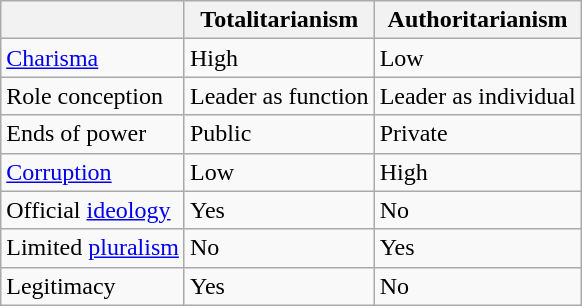<table class="wikitable">
<tr>
<th></th>
<th>Totalitarianism</th>
<th>Authoritarianism</th>
</tr>
<tr>
<td><a href='#'>Charisma</a></td>
<td>High</td>
<td>Low</td>
</tr>
<tr>
<td>Role conception</td>
<td>Leader as function</td>
<td>Leader as individual</td>
</tr>
<tr>
<td>Ends of power</td>
<td>Public</td>
<td>Private</td>
</tr>
<tr>
<td><a href='#'>Corruption</a></td>
<td>Low</td>
<td>High</td>
</tr>
<tr>
<td>Official <a href='#'>ideology</a></td>
<td>Yes</td>
<td>No</td>
</tr>
<tr>
<td>Limited <a href='#'>pluralism</a></td>
<td>No</td>
<td>Yes</td>
</tr>
<tr>
<td>Legitimacy</td>
<td>Yes</td>
<td>No</td>
</tr>
</table>
